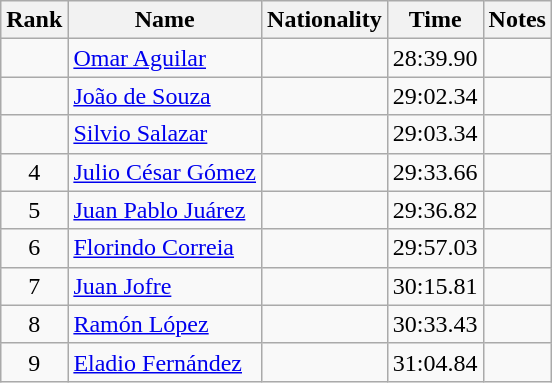<table class="wikitable sortable" style="text-align:center">
<tr>
<th>Rank</th>
<th>Name</th>
<th>Nationality</th>
<th>Time</th>
<th>Notes</th>
</tr>
<tr>
<td></td>
<td align=left><a href='#'>Omar Aguilar</a></td>
<td align=left></td>
<td>28:39.90</td>
<td></td>
</tr>
<tr>
<td></td>
<td align=left><a href='#'>João de Souza</a></td>
<td align=left></td>
<td>29:02.34</td>
<td></td>
</tr>
<tr>
<td></td>
<td align=left><a href='#'>Silvio Salazar</a></td>
<td align=left></td>
<td>29:03.34</td>
<td></td>
</tr>
<tr>
<td>4</td>
<td align=left><a href='#'>Julio César Gómez</a></td>
<td align=left></td>
<td>29:33.66</td>
<td></td>
</tr>
<tr>
<td>5</td>
<td align=left><a href='#'>Juan Pablo Juárez</a></td>
<td align=left></td>
<td>29:36.82</td>
<td></td>
</tr>
<tr>
<td>6</td>
<td align=left><a href='#'>Florindo Correia</a></td>
<td align=left></td>
<td>29:57.03</td>
<td></td>
</tr>
<tr>
<td>7</td>
<td align=left><a href='#'>Juan Jofre</a></td>
<td align=left></td>
<td>30:15.81</td>
<td></td>
</tr>
<tr>
<td>8</td>
<td align=left><a href='#'>Ramón López</a></td>
<td align=left></td>
<td>30:33.43</td>
<td></td>
</tr>
<tr>
<td>9</td>
<td align=left><a href='#'>Eladio Fernández</a></td>
<td align=left></td>
<td>31:04.84</td>
<td></td>
</tr>
</table>
